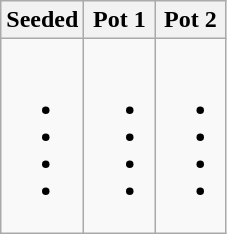<table class="wikitable">
<tr>
<th rowspan=1>Seeded</th>
<th rowspan=1>Pot 1</th>
<th rowspan=1>Pot 2</th>
</tr>
<tr>
<td><br><ul><li></li><li></li><li></li><li></li></ul></td>
<td><br><ul><li></li><li></li><li></li><li></li></ul></td>
<td><br><ul><li></li><li></li><li></li><li></li></ul></td>
</tr>
</table>
